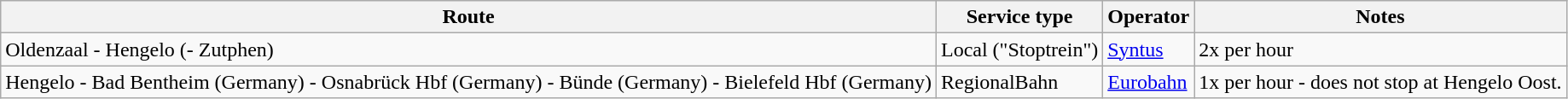<table class="wikitable">
<tr>
<th>Route</th>
<th>Service type</th>
<th>Operator</th>
<th>Notes</th>
</tr>
<tr>
<td>Oldenzaal - Hengelo (- Zutphen)</td>
<td>Local ("Stoptrein")</td>
<td><a href='#'>Syntus</a></td>
<td>2x per hour</td>
</tr>
<tr>
<td>Hengelo - Bad Bentheim (Germany) - Osnabrück Hbf (Germany) - Bünde (Germany) - Bielefeld Hbf (Germany)</td>
<td>RegionalBahn</td>
<td><a href='#'>Eurobahn</a></td>
<td>1x per hour - does not stop at Hengelo Oost.</td>
</tr>
</table>
